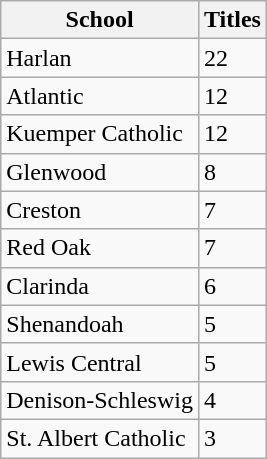<table class="wikitable">
<tr>
<th>School</th>
<th>Titles</th>
</tr>
<tr>
<td>Harlan</td>
<td>22</td>
</tr>
<tr>
<td>Atlantic</td>
<td>12</td>
</tr>
<tr>
<td>Kuemper Catholic</td>
<td>12</td>
</tr>
<tr>
<td>Glenwood</td>
<td>8</td>
</tr>
<tr>
<td>Creston</td>
<td>7</td>
</tr>
<tr>
<td>Red Oak</td>
<td>7</td>
</tr>
<tr>
<td>Clarinda</td>
<td>6</td>
</tr>
<tr>
<td>Shenandoah</td>
<td>5</td>
</tr>
<tr>
<td>Lewis Central</td>
<td>5</td>
</tr>
<tr>
<td>Denison-Schleswig</td>
<td>4</td>
</tr>
<tr>
<td>St. Albert Catholic</td>
<td>3</td>
</tr>
</table>
